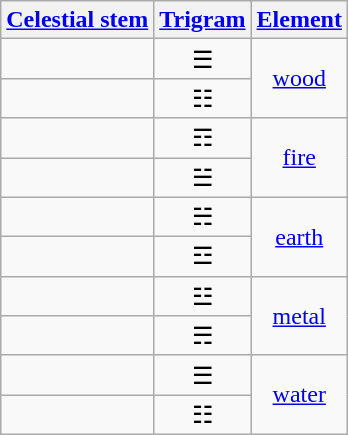<table class="wikitable" border="1" style="text-align:center">
<tr>
<th><a href='#'>Celestial stem</a></th>
<th><a href='#'>Trigram</a></th>
<th><a href='#'>Element</a></th>
</tr>
<tr>
<td> </td>
<td>☰</td>
<td rowspan="2"><a href='#'>wood</a></td>
</tr>
<tr>
<td> </td>
<td>☷</td>
</tr>
<tr>
<td> </td>
<td>☶</td>
<td rowspan="2"><a href='#'>fire</a></td>
</tr>
<tr>
<td> </td>
<td>☱</td>
</tr>
<tr>
<td> </td>
<td>☵</td>
<td rowspan="2"><a href='#'>earth</a></td>
</tr>
<tr>
<td> </td>
<td>☲</td>
</tr>
<tr>
<td> </td>
<td>☳</td>
<td rowspan="2"><a href='#'>metal</a></td>
</tr>
<tr>
<td> </td>
<td>☴</td>
</tr>
<tr>
<td> </td>
<td>☰</td>
<td rowspan="2"><a href='#'>water</a></td>
</tr>
<tr>
<td> </td>
<td>☷</td>
</tr>
</table>
